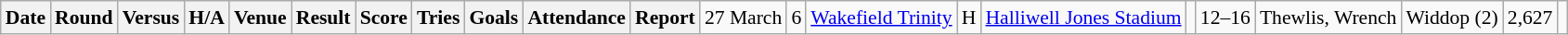<table class="wikitable defaultleft col2center col4center col7center col10right" style="font-size:90%;">
<tr>
<th>Date</th>
<th>Round</th>
<th>Versus</th>
<th>H/A</th>
<th>Venue</th>
<th>Result</th>
<th>Score</th>
<th>Tries</th>
<th>Goals</th>
<th>Attendance</th>
<th>Report</th>
<td>27 March</td>
<td>6</td>
<td> <a href='#'>Wakefield Trinity</a></td>
<td>H</td>
<td><a href='#'>Halliwell Jones Stadium</a></td>
<td></td>
<td>12–16</td>
<td>Thewlis, Wrench</td>
<td>Widdop (2)</td>
<td>2,627</td>
<td></td>
</tr>
</table>
